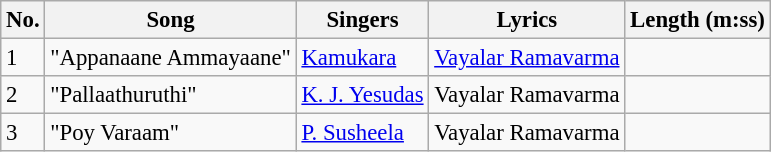<table class="wikitable" style="font-size:95%;">
<tr>
<th>No.</th>
<th>Song</th>
<th>Singers</th>
<th>Lyrics</th>
<th>Length (m:ss)</th>
</tr>
<tr>
<td>1</td>
<td>"Appanaane Ammayaane"</td>
<td><a href='#'>Kamukara</a></td>
<td><a href='#'>Vayalar Ramavarma</a></td>
<td></td>
</tr>
<tr>
<td>2</td>
<td>"Pallaathuruthi"</td>
<td><a href='#'>K. J. Yesudas</a></td>
<td>Vayalar Ramavarma</td>
<td></td>
</tr>
<tr>
<td>3</td>
<td>"Poy Varaam"</td>
<td><a href='#'>P. Susheela</a></td>
<td>Vayalar Ramavarma</td>
<td></td>
</tr>
</table>
